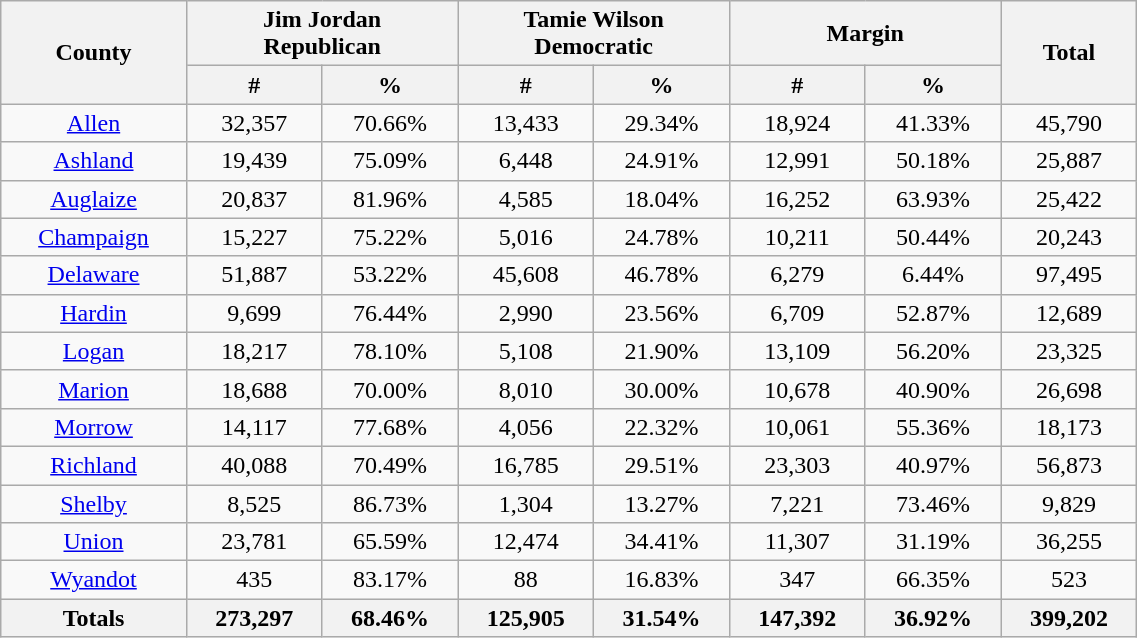<table width="60%" class="wikitable sortable">
<tr>
<th rowspan="2">County</th>
<th colspan="2">Jim Jordan<br>Republican</th>
<th colspan="2">Tamie Wilson<br>Democratic</th>
<th colspan="2">Margin</th>
<th rowspan="2">Total</th>
</tr>
<tr>
<th style="text-align:center;" data-sort-type="number">#</th>
<th style="text-align:center;" data-sort-type="number">%</th>
<th style="text-align:center;" data-sort-type="number">#</th>
<th style="text-align:center;" data-sort-type="number">%</th>
<th style="text-align:center;" data-sort-type="number">#</th>
<th style="text-align:center;" data-sort-type="number">%</th>
</tr>
<tr style="text-align:center;">
<td><a href='#'>Allen</a></td>
<td>32,357</td>
<td>70.66%</td>
<td>13,433</td>
<td>29.34%</td>
<td>18,924</td>
<td>41.33%</td>
<td>45,790</td>
</tr>
<tr style="text-align:center;">
<td><a href='#'>Ashland</a></td>
<td>19,439</td>
<td>75.09%</td>
<td>6,448</td>
<td>24.91%</td>
<td>12,991</td>
<td>50.18%</td>
<td>25,887</td>
</tr>
<tr style="text-align:center;">
<td><a href='#'>Auglaize</a></td>
<td>20,837</td>
<td>81.96%</td>
<td>4,585</td>
<td>18.04%</td>
<td>16,252</td>
<td>63.93%</td>
<td>25,422</td>
</tr>
<tr style="text-align:center;">
<td><a href='#'>Champaign</a></td>
<td>15,227</td>
<td>75.22%</td>
<td>5,016</td>
<td>24.78%</td>
<td>10,211</td>
<td>50.44%</td>
<td>20,243</td>
</tr>
<tr style="text-align:center;">
<td><a href='#'>Delaware</a></td>
<td>51,887</td>
<td>53.22%</td>
<td>45,608</td>
<td>46.78%</td>
<td>6,279</td>
<td>6.44%</td>
<td>97,495</td>
</tr>
<tr style="text-align:center;">
<td><a href='#'>Hardin</a></td>
<td>9,699</td>
<td>76.44%</td>
<td>2,990</td>
<td>23.56%</td>
<td>6,709</td>
<td>52.87%</td>
<td>12,689</td>
</tr>
<tr style="text-align:center;">
<td><a href='#'>Logan</a></td>
<td>18,217</td>
<td>78.10%</td>
<td>5,108</td>
<td>21.90%</td>
<td>13,109</td>
<td>56.20%</td>
<td>23,325</td>
</tr>
<tr style="text-align:center;">
<td><a href='#'>Marion</a></td>
<td>18,688</td>
<td>70.00%</td>
<td>8,010</td>
<td>30.00%</td>
<td>10,678</td>
<td>40.90%</td>
<td>26,698</td>
</tr>
<tr style="text-align:center;">
<td><a href='#'>Morrow</a></td>
<td>14,117</td>
<td>77.68%</td>
<td>4,056</td>
<td>22.32%</td>
<td>10,061</td>
<td>55.36%</td>
<td>18,173</td>
</tr>
<tr style="text-align:center;">
<td><a href='#'>Richland</a></td>
<td>40,088</td>
<td>70.49%</td>
<td>16,785</td>
<td>29.51%</td>
<td>23,303</td>
<td>40.97%</td>
<td>56,873</td>
</tr>
<tr style="text-align:center;">
<td><a href='#'>Shelby</a></td>
<td>8,525</td>
<td>86.73%</td>
<td>1,304</td>
<td>13.27%</td>
<td>7,221</td>
<td>73.46%</td>
<td>9,829</td>
</tr>
<tr style="text-align:center;">
<td><a href='#'>Union</a></td>
<td>23,781</td>
<td>65.59%</td>
<td>12,474</td>
<td>34.41%</td>
<td>11,307</td>
<td>31.19%</td>
<td>36,255</td>
</tr>
<tr style="text-align:center;">
<td><a href='#'>Wyandot</a></td>
<td>435</td>
<td>83.17%</td>
<td>88</td>
<td>16.83%</td>
<td>347</td>
<td>66.35%</td>
<td>523</td>
</tr>
<tr style="text-align:center;">
<th>Totals</th>
<th>273,297</th>
<th>68.46%</th>
<th>125,905</th>
<th>31.54%</th>
<th>147,392</th>
<th>36.92%</th>
<th>399,202</th>
</tr>
</table>
